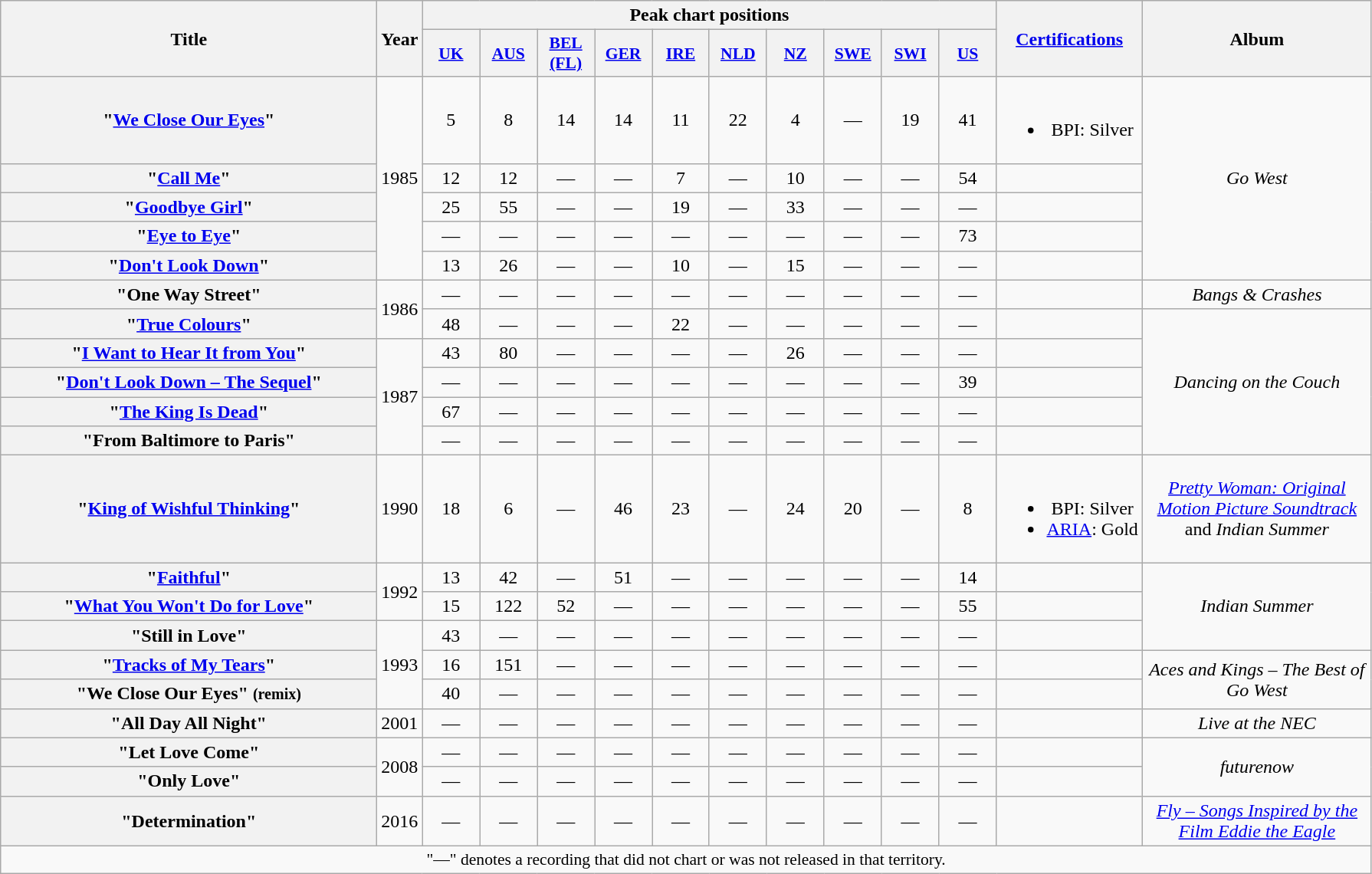<table class="wikitable plainrowheaders" style="text-align:center;">
<tr>
<th scope="col" rowspan="2" style="width:20em;">Title</th>
<th scope="col" rowspan="2" style="width:1em;">Year</th>
<th scope="col" colspan="10">Peak chart positions</th>
<th scope="col" rowspan="2"><a href='#'>Certifications</a></th>
<th scope="col" rowspan="2" style="width:12em;">Album</th>
</tr>
<tr>
<th scope="col" style="width:3em; font-size:90%;"><a href='#'>UK</a><br></th>
<th scope="col" style="width:3em; font-size:90%;"><a href='#'>AUS</a><br></th>
<th scope="col" style="width:3em; font-size:90%;"><a href='#'>BEL<br>(FL)</a><br></th>
<th scope="col" style="width:3em; font-size:90%;"><a href='#'>GER</a><br></th>
<th scope="col" style="width:3em; font-size:90%;"><a href='#'>IRE</a><br></th>
<th scope="col" style="width:3em; font-size:90%;"><a href='#'>NLD</a><br></th>
<th scope="col" style="width:3em; font-size:90%;"><a href='#'>NZ</a><br></th>
<th scope="col" style="width:3em; font-size:90%;"><a href='#'>SWE</a><br></th>
<th scope="col" style="width:3em; font-size:90%;"><a href='#'>SWI</a><br></th>
<th scope="col" style="width:3em; font-size:90%;"><a href='#'>US</a><br></th>
</tr>
<tr>
<th scope="row">"<a href='#'>We Close Our Eyes</a>"</th>
<td rowspan="5">1985</td>
<td align="center">5</td>
<td align="center">8</td>
<td align="center">14</td>
<td align="center">14</td>
<td align="center">11</td>
<td align="center">22</td>
<td align="center">4</td>
<td align="center">—</td>
<td align="center">19</td>
<td align="center">41</td>
<td><br><ul><li>BPI: Silver</li></ul></td>
<td rowspan="5"><em>Go West</em></td>
</tr>
<tr>
<th scope="row">"<a href='#'>Call Me</a>"</th>
<td align="center">12</td>
<td align="center">12</td>
<td align="center">—</td>
<td align="center">—</td>
<td align="center">7</td>
<td align="center">—</td>
<td align="center">10</td>
<td align="center">—</td>
<td align="center">—</td>
<td align="center">54</td>
<td></td>
</tr>
<tr>
<th scope="row">"<a href='#'>Goodbye Girl</a>"</th>
<td align="center">25</td>
<td align="center">55</td>
<td align="center">—</td>
<td align="center">—</td>
<td align="center">19</td>
<td align="center">—</td>
<td align="center">33</td>
<td align="center">—</td>
<td align="center">—</td>
<td align="center">—</td>
<td></td>
</tr>
<tr>
<th scope="row">"<a href='#'>Eye to Eye</a>"</th>
<td align="center">—</td>
<td align="center">—</td>
<td align="center">—</td>
<td align="center">—</td>
<td align="center">—</td>
<td align="center">—</td>
<td align="center">—</td>
<td align="center">—</td>
<td align="center">—</td>
<td align="center">73</td>
<td></td>
</tr>
<tr>
<th scope="row">"<a href='#'>Don't Look Down</a>"</th>
<td align="center">13</td>
<td align="center">26</td>
<td align="center">—</td>
<td align="center">—</td>
<td align="center">10</td>
<td align="center">—</td>
<td align="center">15</td>
<td align="center">—</td>
<td align="center">—</td>
<td align="center">—</td>
<td></td>
</tr>
<tr>
<th scope="row">"One Way Street"</th>
<td rowspan="2">1986</td>
<td align="center">—</td>
<td align="center">—</td>
<td align="center">—</td>
<td align="center">—</td>
<td align="center">—</td>
<td align="center">—</td>
<td align="center">—</td>
<td align="center">—</td>
<td align="center">—</td>
<td align="center">—</td>
<td></td>
<td><em>Bangs & Crashes</em></td>
</tr>
<tr>
<th scope="row">"<a href='#'>True Colours</a>"</th>
<td align="center">48</td>
<td align="center">—</td>
<td align="center">—</td>
<td align="center">—</td>
<td align="center">22</td>
<td align="center">—</td>
<td align="center">—</td>
<td align="center">—</td>
<td align="center">—</td>
<td align="center">—</td>
<td></td>
<td rowspan="5"><em>Dancing on the Couch</em></td>
</tr>
<tr>
<th scope="row">"<a href='#'>I Want to Hear It from You</a>"</th>
<td rowspan="4">1987</td>
<td align="center">43</td>
<td align="center">80</td>
<td align="center">—</td>
<td align="center">—</td>
<td align="center">—</td>
<td align="center">—</td>
<td align="center">26</td>
<td align="center">—</td>
<td align="center">—</td>
<td align="center">—</td>
<td></td>
</tr>
<tr>
<th scope="row">"<a href='#'>Don't Look Down – The Sequel</a>"<br></th>
<td align="center">—</td>
<td align="center">—</td>
<td align="center">—</td>
<td align="center">—</td>
<td align="center">—</td>
<td align="center">—</td>
<td align="center">—</td>
<td align="center">—</td>
<td align="center">—</td>
<td align="center">39</td>
<td></td>
</tr>
<tr>
<th scope="row">"<a href='#'>The King Is Dead</a>"</th>
<td align="center">67</td>
<td align="center">—</td>
<td align="center">—</td>
<td align="center">—</td>
<td align="center">—</td>
<td align="center">—</td>
<td align="center">—</td>
<td align="center">—</td>
<td align="center">—</td>
<td align="center">—</td>
<td></td>
</tr>
<tr>
<th scope="row">"From Baltimore to Paris"</th>
<td align="center">—</td>
<td align="center">—</td>
<td align="center">—</td>
<td align="center">—</td>
<td align="center">—</td>
<td align="center">—</td>
<td align="center">—</td>
<td align="center">—</td>
<td align="center">—</td>
<td align="center">—</td>
<td></td>
</tr>
<tr>
<th scope="row">"<a href='#'>King of Wishful Thinking</a>"</th>
<td>1990</td>
<td align="center">18</td>
<td align="center">6</td>
<td align="center">—</td>
<td align="center">46</td>
<td align="center">23</td>
<td align="center">—</td>
<td align="center">24</td>
<td align="center">20</td>
<td align="center">—</td>
<td align="center">8</td>
<td><br><ul><li>BPI: Silver</li><li><a href='#'>ARIA</a>: Gold</li></ul></td>
<td><em><a href='#'>Pretty Woman: Original Motion Picture Soundtrack</a></em> and <em>Indian Summer</em></td>
</tr>
<tr>
<th scope="row">"<a href='#'>Faithful</a>"</th>
<td rowspan="2">1992</td>
<td align="center">13</td>
<td align="center">42</td>
<td align="center">—</td>
<td align="center">51</td>
<td align="center">—</td>
<td align="center">—</td>
<td align="center">—</td>
<td align="center">—</td>
<td align="center">—</td>
<td align="center">14</td>
<td></td>
<td rowspan="3"><em>Indian Summer</em></td>
</tr>
<tr>
<th scope="row">"<a href='#'>What You Won't Do for Love</a>"</th>
<td align="center">15</td>
<td align="center">122</td>
<td align="center">52</td>
<td align="center">—</td>
<td align="center">—</td>
<td align="center">—</td>
<td align="center">—</td>
<td align="center">—</td>
<td align="center">—</td>
<td align="center">55</td>
<td></td>
</tr>
<tr>
<th scope="row">"Still in Love"</th>
<td rowspan="3">1993</td>
<td align="center">43</td>
<td align="center">—</td>
<td align="center">—</td>
<td align="center">—</td>
<td align="center">—</td>
<td align="center">—</td>
<td align="center">—</td>
<td align="center">—</td>
<td align="center">—</td>
<td align="center">—</td>
<td></td>
</tr>
<tr>
<th scope="row">"<a href='#'>Tracks of My Tears</a>"</th>
<td align="center">16</td>
<td align="center">151</td>
<td align="center">—</td>
<td align="center">—</td>
<td align="center">—</td>
<td align="center">—</td>
<td align="center">—</td>
<td align="center">—</td>
<td align="center">—</td>
<td align="center">—</td>
<td></td>
<td rowspan="2"><em>Aces and Kings – The Best of Go West</em></td>
</tr>
<tr>
<th scope="row">"We Close Our Eyes" <small>(remix)</small></th>
<td align="center">40</td>
<td align="center">—</td>
<td align="center">—</td>
<td align="center">—</td>
<td align="center">—</td>
<td align="center">—</td>
<td align="center">—</td>
<td align="center">—</td>
<td align="center">—</td>
<td align="center">—</td>
<td></td>
</tr>
<tr>
<th scope="row">"All Day All Night"</th>
<td>2001</td>
<td align="center">—</td>
<td align="center">—</td>
<td align="center">—</td>
<td align="center">—</td>
<td align="center">—</td>
<td align="center">—</td>
<td align="center">—</td>
<td align="center">—</td>
<td align="center">—</td>
<td align="center">—</td>
<td></td>
<td><em>Live at the NEC</em></td>
</tr>
<tr>
<th scope="row">"Let Love Come"</th>
<td rowspan="2">2008</td>
<td align="center">—</td>
<td align="center">—</td>
<td align="center">—</td>
<td align="center">—</td>
<td align="center">—</td>
<td align="center">—</td>
<td align="center">—</td>
<td align="center">—</td>
<td align="center">—</td>
<td align="center">—</td>
<td></td>
<td rowspan="2"><em>futurenow</em></td>
</tr>
<tr>
<th scope="row">"Only Love"</th>
<td align="center">—</td>
<td align="center">—</td>
<td align="center">—</td>
<td align="center">—</td>
<td align="center">—</td>
<td align="center">—</td>
<td align="center">—</td>
<td align="center">—</td>
<td align="center">—</td>
<td align="center">—</td>
<td></td>
</tr>
<tr>
<th scope="row">"Determination"</th>
<td>2016</td>
<td align="center">—</td>
<td align="center">—</td>
<td align="center">—</td>
<td align="center">—</td>
<td align="center">—</td>
<td align="center">—</td>
<td align="center">—</td>
<td align="center">—</td>
<td align="center">—</td>
<td align="center">—</td>
<td></td>
<td><em><a href='#'>Fly – Songs Inspired by the Film Eddie the Eagle</a></em></td>
</tr>
<tr>
<td colspan="15" align="center" style="font-size:90%">"—" denotes a recording that did not chart or was not released in that territory.</td>
</tr>
</table>
